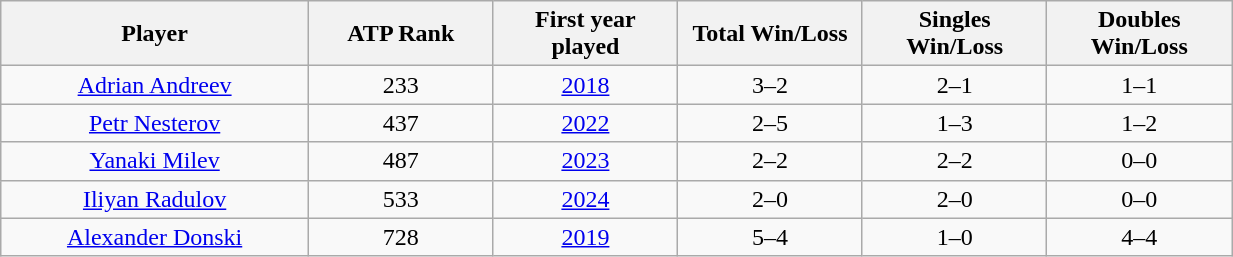<table width=65% class="wikitable">
<tr>
<th width=25%>Player</th>
<th width=15%>ATP Rank</th>
<th width=15%>First year played</th>
<th width=15%>Total Win/Loss</th>
<th width=15%>Singles Win/Loss</th>
<th width=15%>Doubles Win/Loss</th>
</tr>
<tr>
<td align="center"><a href='#'>Adrian Andreev</a></td>
<td align="center">233</td>
<td align="center"><a href='#'>2018</a></td>
<td align="center">3–2</td>
<td align="center">2–1</td>
<td align="center">1–1</td>
</tr>
<tr>
<td align="center"><a href='#'>Petr Nesterov</a></td>
<td align="center">437</td>
<td align="center"><a href='#'>2022</a></td>
<td align="center">2–5</td>
<td align="center">1–3</td>
<td align="center">1–2</td>
</tr>
<tr>
<td align="center"><a href='#'>Yanaki Milev</a></td>
<td align="center">487</td>
<td align="center"><a href='#'>2023</a></td>
<td align="center">2–2</td>
<td align="center">2–2</td>
<td align="center">0–0</td>
</tr>
<tr>
<td align="center"><a href='#'>Iliyan Radulov</a></td>
<td align="center">533</td>
<td align="center"><a href='#'>2024</a></td>
<td align="center">2–0</td>
<td align="center">2–0</td>
<td align="center">0–0</td>
</tr>
<tr>
<td align="center"><a href='#'>Alexander Donski</a></td>
<td align="center">728</td>
<td align="center"><a href='#'>2019</a></td>
<td align="center">5–4</td>
<td align="center">1–0</td>
<td align="center">4–4</td>
</tr>
</table>
